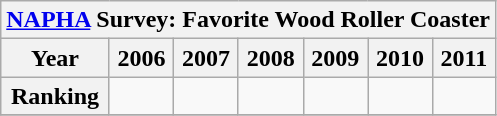<table class="wikitable">
<tr>
<th colspan="500"><a href='#'>NAPHA</a> Survey: Favorite Wood Roller Coaster</th>
</tr>
<tr>
<th>Year</th>
<th>2006</th>
<th>2007</th>
<th>2008</th>
<th>2009</th>
<th>2010</th>
<th>2011</th>
</tr>
<tr>
<th>Ranking</th>
<td></td>
<td></td>
<td></td>
<td></td>
<td></td>
<td></td>
</tr>
<tr>
</tr>
</table>
